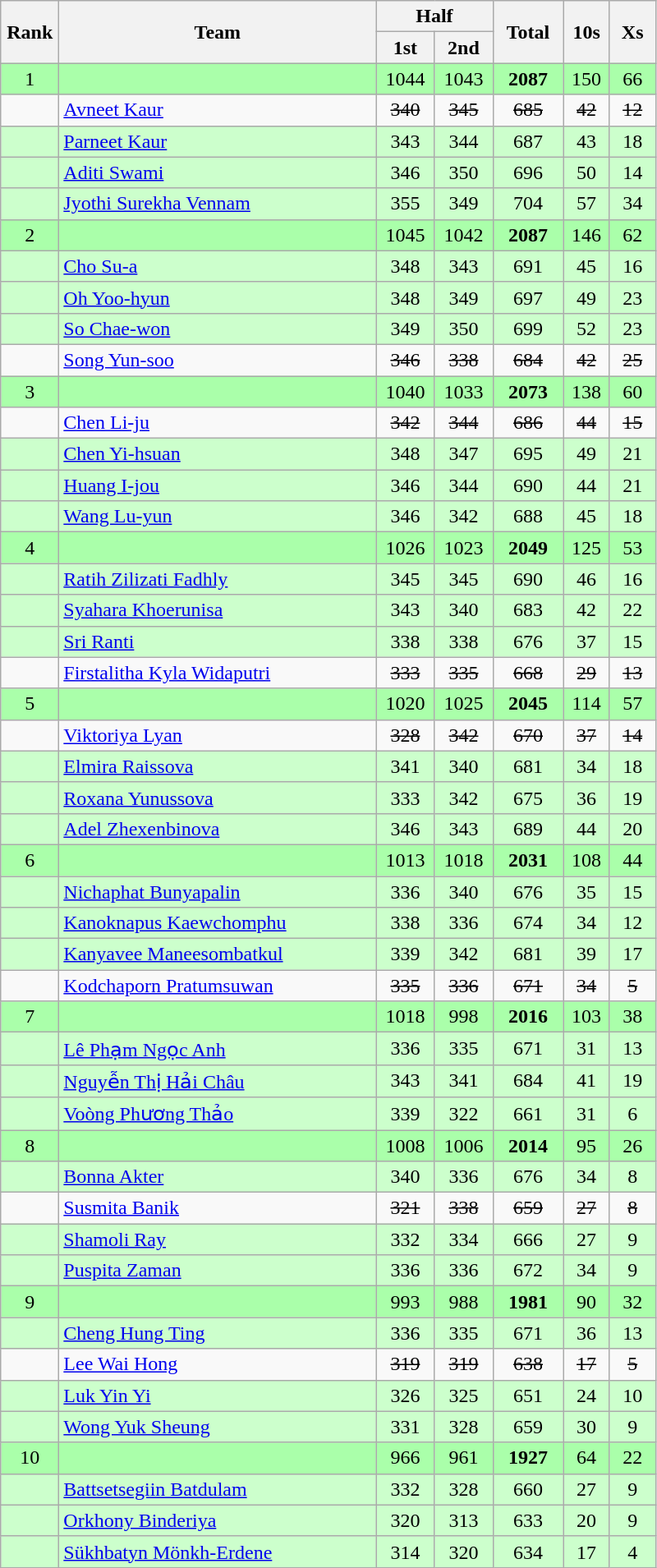<table class="wikitable" style="text-align:center">
<tr>
<th rowspan=2 width=40>Rank</th>
<th rowspan=2 width=250>Team</th>
<th colspan=2>Half</th>
<th rowspan=2 width=50>Total</th>
<th rowspan=2 width=30>10s</th>
<th rowspan=2 width=30>Xs</th>
</tr>
<tr>
<th width=40>1st</th>
<th width=40>2nd</th>
</tr>
<tr bgcolor="aaffaa">
<td>1</td>
<td align=left></td>
<td>1044</td>
<td>1043</td>
<td><strong>2087</strong></td>
<td>150</td>
<td>66</td>
</tr>
<tr>
<td></td>
<td align=left><a href='#'>Avneet Kaur</a></td>
<td><s>340</s></td>
<td><s>345</s></td>
<td><s>685</s></td>
<td><s>42</s></td>
<td><s>12</s></td>
</tr>
<tr bgcolor=ccffcc>
<td></td>
<td align=left><a href='#'>Parneet Kaur</a></td>
<td>343</td>
<td>344</td>
<td>687</td>
<td>43</td>
<td>18</td>
</tr>
<tr bgcolor=ccffcc>
<td></td>
<td align=left><a href='#'>Aditi Swami</a></td>
<td>346</td>
<td>350</td>
<td>696</td>
<td>50</td>
<td>14</td>
</tr>
<tr bgcolor=ccffcc>
<td></td>
<td align=left><a href='#'>Jyothi Surekha Vennam</a></td>
<td>355</td>
<td>349</td>
<td>704</td>
<td>57</td>
<td>34</td>
</tr>
<tr bgcolor="aaffaa">
<td>2</td>
<td align=left></td>
<td>1045</td>
<td>1042</td>
<td><strong>2087</strong></td>
<td>146</td>
<td>62</td>
</tr>
<tr bgcolor=ccffcc>
<td></td>
<td align=left><a href='#'>Cho Su-a</a></td>
<td>348</td>
<td>343</td>
<td>691</td>
<td>45</td>
<td>16</td>
</tr>
<tr bgcolor=ccffcc>
<td></td>
<td align=left><a href='#'>Oh Yoo-hyun</a></td>
<td>348</td>
<td>349</td>
<td>697</td>
<td>49</td>
<td>23</td>
</tr>
<tr bgcolor=ccffcc>
<td></td>
<td align=left><a href='#'>So Chae-won</a></td>
<td>349</td>
<td>350</td>
<td>699</td>
<td>52</td>
<td>23</td>
</tr>
<tr>
<td></td>
<td align=left><a href='#'>Song Yun-soo</a></td>
<td><s>346</s></td>
<td><s>338</s></td>
<td><s>684</s></td>
<td><s>42</s></td>
<td><s>25</s></td>
</tr>
<tr bgcolor="aaffaa">
<td>3</td>
<td align=left></td>
<td>1040</td>
<td>1033</td>
<td><strong>2073</strong></td>
<td>138</td>
<td>60</td>
</tr>
<tr>
<td></td>
<td align=left><a href='#'>Chen Li-ju</a></td>
<td><s>342</s></td>
<td><s>344</s></td>
<td><s>686</s></td>
<td><s>44</s></td>
<td><s>15</s></td>
</tr>
<tr bgcolor=ccffcc>
<td></td>
<td align=left><a href='#'>Chen Yi-hsuan</a></td>
<td>348</td>
<td>347</td>
<td>695</td>
<td>49</td>
<td>21</td>
</tr>
<tr bgcolor=ccffcc>
<td></td>
<td align=left><a href='#'>Huang I-jou</a></td>
<td>346</td>
<td>344</td>
<td>690</td>
<td>44</td>
<td>21</td>
</tr>
<tr bgcolor=ccffcc>
<td></td>
<td align=left><a href='#'>Wang Lu-yun</a></td>
<td>346</td>
<td>342</td>
<td>688</td>
<td>45</td>
<td>18</td>
</tr>
<tr bgcolor="aaffaa">
<td>4</td>
<td align=left></td>
<td>1026</td>
<td>1023</td>
<td><strong>2049</strong></td>
<td>125</td>
<td>53</td>
</tr>
<tr bgcolor=ccffcc>
<td></td>
<td align=left><a href='#'>Ratih Zilizati Fadhly</a></td>
<td>345</td>
<td>345</td>
<td>690</td>
<td>46</td>
<td>16</td>
</tr>
<tr bgcolor=ccffcc>
<td></td>
<td align=left><a href='#'>Syahara Khoerunisa</a></td>
<td>343</td>
<td>340</td>
<td>683</td>
<td>42</td>
<td>22</td>
</tr>
<tr bgcolor=ccffcc>
<td></td>
<td align=left><a href='#'>Sri Ranti</a></td>
<td>338</td>
<td>338</td>
<td>676</td>
<td>37</td>
<td>15</td>
</tr>
<tr>
<td></td>
<td align=left><a href='#'>Firstalitha Kyla Widaputri</a></td>
<td><s>333</s></td>
<td><s>335</s></td>
<td><s>668</s></td>
<td><s>29</s></td>
<td><s>13</s></td>
</tr>
<tr bgcolor="aaffaa">
<td>5</td>
<td align=left></td>
<td>1020</td>
<td>1025</td>
<td><strong>2045</strong></td>
<td>114</td>
<td>57</td>
</tr>
<tr>
<td></td>
<td align=left><a href='#'>Viktoriya Lyan</a></td>
<td><s>328</s></td>
<td><s>342</s></td>
<td><s>670</s></td>
<td><s>37</s></td>
<td><s>14</s></td>
</tr>
<tr bgcolor=ccffcc>
<td></td>
<td align=left><a href='#'>Elmira Raissova</a></td>
<td>341</td>
<td>340</td>
<td>681</td>
<td>34</td>
<td>18</td>
</tr>
<tr bgcolor=ccffcc>
<td></td>
<td align=left><a href='#'>Roxana Yunussova</a></td>
<td>333</td>
<td>342</td>
<td>675</td>
<td>36</td>
<td>19</td>
</tr>
<tr bgcolor=ccffcc>
<td></td>
<td align=left><a href='#'>Adel Zhexenbinova</a></td>
<td>346</td>
<td>343</td>
<td>689</td>
<td>44</td>
<td>20</td>
</tr>
<tr bgcolor="aaffaa">
<td>6</td>
<td align=left></td>
<td>1013</td>
<td>1018</td>
<td><strong>2031</strong></td>
<td>108</td>
<td>44</td>
</tr>
<tr bgcolor=ccffcc>
<td></td>
<td align=left><a href='#'>Nichaphat Bunyapalin</a></td>
<td>336</td>
<td>340</td>
<td>676</td>
<td>35</td>
<td>15</td>
</tr>
<tr bgcolor=ccffcc>
<td></td>
<td align=left><a href='#'>Kanoknapus Kaewchomphu</a></td>
<td>338</td>
<td>336</td>
<td>674</td>
<td>34</td>
<td>12</td>
</tr>
<tr bgcolor=ccffcc>
<td></td>
<td align=left><a href='#'>Kanyavee Maneesombatkul</a></td>
<td>339</td>
<td>342</td>
<td>681</td>
<td>39</td>
<td>17</td>
</tr>
<tr>
<td></td>
<td align=left><a href='#'>Kodchaporn Pratumsuwan</a></td>
<td><s>335</s></td>
<td><s>336</s></td>
<td><s>671</s></td>
<td><s>34</s></td>
<td><s>5</s></td>
</tr>
<tr bgcolor="aaffaa">
<td>7</td>
<td align=left></td>
<td>1018</td>
<td>998</td>
<td><strong>2016</strong></td>
<td>103</td>
<td>38</td>
</tr>
<tr bgcolor=ccffcc>
<td></td>
<td align=left><a href='#'>Lê Phạm Ngọc Anh</a></td>
<td>336</td>
<td>335</td>
<td>671</td>
<td>31</td>
<td>13</td>
</tr>
<tr bgcolor=ccffcc>
<td></td>
<td align=left><a href='#'>Nguyễn Thị Hải Châu</a></td>
<td>343</td>
<td>341</td>
<td>684</td>
<td>41</td>
<td>19</td>
</tr>
<tr bgcolor=ccffcc>
<td></td>
<td align=left><a href='#'>Voòng Phương Thảo</a></td>
<td>339</td>
<td>322</td>
<td>661</td>
<td>31</td>
<td>6</td>
</tr>
<tr bgcolor="aaffaa">
<td>8</td>
<td align=left></td>
<td>1008</td>
<td>1006</td>
<td><strong>2014</strong></td>
<td>95</td>
<td>26</td>
</tr>
<tr bgcolor=ccffcc>
<td></td>
<td align=left><a href='#'>Bonna Akter</a></td>
<td>340</td>
<td>336</td>
<td>676</td>
<td>34</td>
<td>8</td>
</tr>
<tr>
<td></td>
<td align=left><a href='#'>Susmita Banik</a></td>
<td><s>321</s></td>
<td><s>338</s></td>
<td><s>659</s></td>
<td><s>27</s></td>
<td><s>8</s></td>
</tr>
<tr bgcolor=ccffcc>
<td></td>
<td align=left><a href='#'>Shamoli Ray</a></td>
<td>332</td>
<td>334</td>
<td>666</td>
<td>27</td>
<td>9</td>
</tr>
<tr bgcolor=ccffcc>
<td></td>
<td align=left><a href='#'>Puspita Zaman</a></td>
<td>336</td>
<td>336</td>
<td>672</td>
<td>34</td>
<td>9</td>
</tr>
<tr bgcolor="aaffaa">
<td>9</td>
<td align=left></td>
<td>993</td>
<td>988</td>
<td><strong>1981</strong></td>
<td>90</td>
<td>32</td>
</tr>
<tr bgcolor=ccffcc>
<td></td>
<td align=left><a href='#'>Cheng Hung Ting</a></td>
<td>336</td>
<td>335</td>
<td>671</td>
<td>36</td>
<td>13</td>
</tr>
<tr>
<td></td>
<td align=left><a href='#'>Lee Wai Hong</a></td>
<td><s>319</s></td>
<td><s>319</s></td>
<td><s>638</s></td>
<td><s>17</s></td>
<td><s>5</s></td>
</tr>
<tr bgcolor=ccffcc>
<td></td>
<td align=left><a href='#'>Luk Yin Yi</a></td>
<td>326</td>
<td>325</td>
<td>651</td>
<td>24</td>
<td>10</td>
</tr>
<tr bgcolor=ccffcc>
<td></td>
<td align=left><a href='#'>Wong Yuk Sheung</a></td>
<td>331</td>
<td>328</td>
<td>659</td>
<td>30</td>
<td>9</td>
</tr>
<tr bgcolor="aaffaa">
<td>10</td>
<td align=left></td>
<td>966</td>
<td>961</td>
<td><strong>1927</strong></td>
<td>64</td>
<td>22</td>
</tr>
<tr bgcolor=ccffcc>
<td></td>
<td align=left><a href='#'>Battsetsegiin Batdulam</a></td>
<td>332</td>
<td>328</td>
<td>660</td>
<td>27</td>
<td>9</td>
</tr>
<tr bgcolor=ccffcc>
<td></td>
<td align=left><a href='#'>Orkhony Binderiya</a></td>
<td>320</td>
<td>313</td>
<td>633</td>
<td>20</td>
<td>9</td>
</tr>
<tr bgcolor=ccffcc>
<td></td>
<td align=left><a href='#'>Sükhbatyn Mönkh-Erdene</a></td>
<td>314</td>
<td>320</td>
<td>634</td>
<td>17</td>
<td>4</td>
</tr>
</table>
